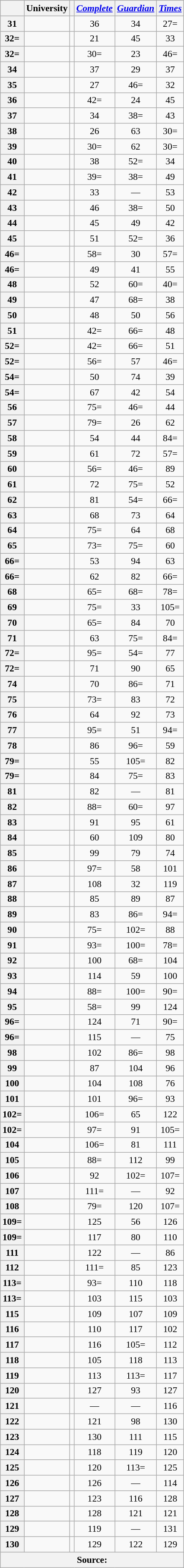<table class="wikitable sortable collapsible collapsed" style="font-size:90%; text-align:center;">
<tr>
<th></th>
<th>University</th>
<th></th>
<th><em><a href='#'>Complete</a></em></th>
<th><em><a href='#'>Guardian</a></em></th>
<th><em><a href='#'>Times</a></em></th>
</tr>
<tr>
<th>31</th>
<td nowrap align=left></td>
<td></td>
<td>36</td>
<td>34</td>
<td>27=</td>
</tr>
<tr>
<th>32=</th>
<td nowrap align=left></td>
<td></td>
<td>21</td>
<td>45</td>
<td>33</td>
</tr>
<tr>
<th>32=</th>
<td nowrap align=left></td>
<td></td>
<td>30=</td>
<td>23</td>
<td>46=</td>
</tr>
<tr>
<th>34</th>
<td nowrap align=left></td>
<td></td>
<td>37</td>
<td>29</td>
<td>37</td>
</tr>
<tr>
<th>35</th>
<td nowrap align=left></td>
<td></td>
<td>27</td>
<td>46=</td>
<td>32</td>
</tr>
<tr>
<th>36</th>
<td nowrap align=left></td>
<td></td>
<td>42=</td>
<td>24</td>
<td>45</td>
</tr>
<tr>
<th>37</th>
<td nowrap align=left></td>
<td></td>
<td>34</td>
<td>38=</td>
<td>43</td>
</tr>
<tr>
<th>38</th>
<td nowrap align=left></td>
<td></td>
<td>26</td>
<td>63</td>
<td>30=</td>
</tr>
<tr>
<th>39</th>
<td nowrap align=left></td>
<td></td>
<td>30=</td>
<td>62</td>
<td>30=</td>
</tr>
<tr>
<th>40</th>
<td nowrap align=left></td>
<td></td>
<td>38</td>
<td>52=</td>
<td>34</td>
</tr>
<tr>
<th>41</th>
<td nowrap align=left></td>
<td></td>
<td>39=</td>
<td>38=</td>
<td>49</td>
</tr>
<tr>
<th>42</th>
<td nowrap align=left></td>
<td></td>
<td>33</td>
<td data-sort-value="999">—</td>
<td>53</td>
</tr>
<tr>
<th>43</th>
<td nowrap align=left></td>
<td></td>
<td>46</td>
<td>38=</td>
<td>50</td>
</tr>
<tr>
<th>44</th>
<td nowrap align=left></td>
<td></td>
<td>45</td>
<td>49</td>
<td>42</td>
</tr>
<tr>
<th>45</th>
<td nowrap align=left></td>
<td></td>
<td>51</td>
<td>52=</td>
<td>36</td>
</tr>
<tr>
<th>46=</th>
<td nowrap align=left></td>
<td></td>
<td>58=</td>
<td>30</td>
<td>57=</td>
</tr>
<tr>
<th>46=</th>
<td nowrap align=left></td>
<td></td>
<td>49</td>
<td>41</td>
<td>55</td>
</tr>
<tr>
<th>48</th>
<td nowrap align=left></td>
<td></td>
<td>52</td>
<td>60=</td>
<td>40=</td>
</tr>
<tr>
<th>49</th>
<td nowrap align=left></td>
<td></td>
<td>47</td>
<td>68=</td>
<td>38</td>
</tr>
<tr>
<th>50</th>
<td nowrap align=left></td>
<td></td>
<td>48</td>
<td>50</td>
<td>56</td>
</tr>
<tr>
<th>51</th>
<td nowrap align=left></td>
<td></td>
<td>42=</td>
<td>66=</td>
<td>48</td>
</tr>
<tr>
<th>52=</th>
<td nowrap align=left></td>
<td></td>
<td>42=</td>
<td>66=</td>
<td>51</td>
</tr>
<tr>
<th>52=</th>
<td nowrap align=left></td>
<td></td>
<td>56=</td>
<td>57</td>
<td>46=</td>
</tr>
<tr>
<th>54=</th>
<td nowrap align=left></td>
<td></td>
<td>50</td>
<td>74</td>
<td>39</td>
</tr>
<tr>
<th>54=</th>
<td nowrap align=left></td>
<td></td>
<td>67</td>
<td>42</td>
<td>54</td>
</tr>
<tr>
<th>56</th>
<td nowrap align=left></td>
<td></td>
<td>75=</td>
<td>46=</td>
<td>44</td>
</tr>
<tr>
<th>57</th>
<td nowrap align=left></td>
<td></td>
<td>79=</td>
<td>26</td>
<td>62</td>
</tr>
<tr>
<th>58</th>
<td nowrap align=left></td>
<td></td>
<td>54</td>
<td>44</td>
<td>84=</td>
</tr>
<tr>
<th>59</th>
<td nowrap align=left></td>
<td></td>
<td>61</td>
<td>72</td>
<td>57=</td>
</tr>
<tr>
<th>60</th>
<td nowrap align=left></td>
<td></td>
<td>56=</td>
<td>46=</td>
<td>89</td>
</tr>
<tr>
<th>61</th>
<td nowrap align=left></td>
<td></td>
<td>72</td>
<td>75=</td>
<td>52</td>
</tr>
<tr>
<th>62</th>
<td nowrap align=left></td>
<td></td>
<td>81</td>
<td>54=</td>
<td>66=</td>
</tr>
<tr>
<th>63</th>
<td nowrap align=left></td>
<td></td>
<td>68</td>
<td>73</td>
<td>64</td>
</tr>
<tr>
<th>64</th>
<td nowrap align=left></td>
<td></td>
<td>75=</td>
<td>64</td>
<td>68</td>
</tr>
<tr>
<th>65</th>
<td nowrap align=left></td>
<td></td>
<td>73=</td>
<td>75=</td>
<td>60</td>
</tr>
<tr>
<th>66=</th>
<td nowrap align=left></td>
<td></td>
<td>53</td>
<td>94</td>
<td>63</td>
</tr>
<tr>
<th>66=</th>
<td nowrap align=left></td>
<td></td>
<td>62</td>
<td>82</td>
<td>66=</td>
</tr>
<tr>
<th>68</th>
<td nowrap align=left></td>
<td></td>
<td>65=</td>
<td>68=</td>
<td>78=</td>
</tr>
<tr>
<th>69</th>
<td nowrap align=left></td>
<td></td>
<td>75=</td>
<td>33</td>
<td>105=</td>
</tr>
<tr>
<th>70</th>
<td nowrap align=left></td>
<td></td>
<td>65=</td>
<td>84</td>
<td>70</td>
</tr>
<tr>
<th>71</th>
<td nowrap align=left></td>
<td></td>
<td>63</td>
<td>75=</td>
<td>84=</td>
</tr>
<tr>
<th>72=</th>
<td nowrap align=left></td>
<td></td>
<td>95=</td>
<td>54=</td>
<td>77</td>
</tr>
<tr>
<th>72=</th>
<td nowrap align=left></td>
<td></td>
<td>71</td>
<td>90</td>
<td>65</td>
</tr>
<tr>
<th>74</th>
<td nowrap align=left></td>
<td></td>
<td>70</td>
<td>86=</td>
<td>71</td>
</tr>
<tr>
<th>75</th>
<td nowrap align=left></td>
<td></td>
<td>73=</td>
<td>83</td>
<td>72</td>
</tr>
<tr>
<th>76</th>
<td nowrap align=left></td>
<td></td>
<td>64</td>
<td>92</td>
<td>73</td>
</tr>
<tr>
<th>77</th>
<td nowrap align=left></td>
<td></td>
<td>95=</td>
<td>51</td>
<td>94=</td>
</tr>
<tr>
<th>78</th>
<td nowrap align=left></td>
<td></td>
<td>86</td>
<td>96=</td>
<td>59</td>
</tr>
<tr>
<th>79=</th>
<td nowrap align=left></td>
<td></td>
<td>55</td>
<td>105=</td>
<td>82</td>
</tr>
<tr>
<th>79=</th>
<td nowrap align=left></td>
<td></td>
<td>84</td>
<td>75=</td>
<td>83</td>
</tr>
<tr>
<th>81</th>
<td nowrap align=left></td>
<td></td>
<td>82</td>
<td data-sort-value="999">—</td>
<td>81</td>
</tr>
<tr>
<th>82</th>
<td nowrap align=left></td>
<td></td>
<td>88=</td>
<td>60=</td>
<td>97</td>
</tr>
<tr>
<th>83</th>
<td nowrap align=left></td>
<td></td>
<td>91</td>
<td>95</td>
<td>61</td>
</tr>
<tr>
<th>84</th>
<td nowrap align=left></td>
<td></td>
<td>60</td>
<td>109</td>
<td>80</td>
</tr>
<tr>
<th>85</th>
<td nowrap align=left></td>
<td></td>
<td>99</td>
<td>79</td>
<td>74</td>
</tr>
<tr>
<th>86</th>
<td nowrap align=left></td>
<td></td>
<td>97=</td>
<td>58</td>
<td>101</td>
</tr>
<tr>
<th>87</th>
<td nowrap align=left></td>
<td></td>
<td>108</td>
<td>32</td>
<td>119</td>
</tr>
<tr>
<th>88</th>
<td nowrap align=left></td>
<td></td>
<td>85</td>
<td>89</td>
<td>87</td>
</tr>
<tr>
<th>89</th>
<td nowrap align=left></td>
<td></td>
<td>83</td>
<td>86=</td>
<td>94=</td>
</tr>
<tr>
<th>90</th>
<td nowrap align=left></td>
<td></td>
<td>75=</td>
<td>102=</td>
<td>88</td>
</tr>
<tr>
<th>91</th>
<td nowrap align=left></td>
<td></td>
<td>93=</td>
<td>100=</td>
<td>78=</td>
</tr>
<tr>
<th>92</th>
<td nowrap align=left></td>
<td></td>
<td>100</td>
<td>68=</td>
<td>104</td>
</tr>
<tr>
<th>93</th>
<td nowrap align=left></td>
<td></td>
<td>114</td>
<td>59</td>
<td>100</td>
</tr>
<tr>
<th>94</th>
<td nowrap align=left></td>
<td></td>
<td>88=</td>
<td>100=</td>
<td>90=</td>
</tr>
<tr>
<th>95</th>
<td nowrap align=left></td>
<td></td>
<td>58=</td>
<td>99</td>
<td>124</td>
</tr>
<tr>
<th>96=</th>
<td nowrap align=left></td>
<td></td>
<td>124</td>
<td>71</td>
<td>90=</td>
</tr>
<tr>
<th>96=</th>
<td nowrap align=left></td>
<td></td>
<td>115</td>
<td data-sort-value="999">—</td>
<td>75</td>
</tr>
<tr>
<th>98</th>
<td nowrap align=left></td>
<td></td>
<td>102</td>
<td>86=</td>
<td>98</td>
</tr>
<tr>
<th>99</th>
<td nowrap align=left></td>
<td></td>
<td>87</td>
<td>104</td>
<td>96</td>
</tr>
<tr>
<th>100</th>
<td nowrap align=left></td>
<td></td>
<td>104</td>
<td>108</td>
<td>76</td>
</tr>
<tr>
<th>101</th>
<td nowrap align=left></td>
<td></td>
<td>101</td>
<td>96=</td>
<td>93</td>
</tr>
<tr>
<th>102=</th>
<td nowrap align=left></td>
<td></td>
<td>106=</td>
<td>65</td>
<td>122</td>
</tr>
<tr>
<th>102=</th>
<td nowrap align=left></td>
<td></td>
<td>97=</td>
<td>91</td>
<td>105=</td>
</tr>
<tr>
<th>104</th>
<td nowrap align=left></td>
<td></td>
<td>106=</td>
<td>81</td>
<td>111</td>
</tr>
<tr>
<th>105</th>
<td nowrap align=left></td>
<td></td>
<td>88=</td>
<td>112</td>
<td>99</td>
</tr>
<tr>
<th>106</th>
<td nowrap align=left></td>
<td></td>
<td>92</td>
<td>102=</td>
<td>107=</td>
</tr>
<tr>
<th>107</th>
<td nowrap align=left></td>
<td></td>
<td>111=</td>
<td data-sort-value="999">—</td>
<td>92</td>
</tr>
<tr>
<th>108</th>
<td nowrap align=left></td>
<td></td>
<td>79=</td>
<td>120</td>
<td>107=</td>
</tr>
<tr>
<th>109=</th>
<td nowrap align=left></td>
<td></td>
<td>125</td>
<td>56</td>
<td>126</td>
</tr>
<tr>
<th>109=</th>
<td nowrap align=left></td>
<td></td>
<td>117</td>
<td>80</td>
<td>110</td>
</tr>
<tr>
<th>111</th>
<td nowrap align=left></td>
<td></td>
<td>122</td>
<td data-sort-value="999">—</td>
<td>86</td>
</tr>
<tr>
<th>112</th>
<td nowrap align=left></td>
<td></td>
<td>111=</td>
<td>85</td>
<td>123</td>
</tr>
<tr>
<th>113=</th>
<td nowrap align=left></td>
<td></td>
<td>93=</td>
<td>110</td>
<td>118</td>
</tr>
<tr>
<th>113=</th>
<td nowrap align=left></td>
<td></td>
<td>103</td>
<td>115</td>
<td>103</td>
</tr>
<tr>
<th>115</th>
<td nowrap align=left></td>
<td></td>
<td>109</td>
<td>107</td>
<td>109</td>
</tr>
<tr>
<th>116</th>
<td nowrap align=left></td>
<td></td>
<td>110</td>
<td>117</td>
<td>102</td>
</tr>
<tr>
<th>117</th>
<td nowrap align=left></td>
<td></td>
<td>116</td>
<td>105=</td>
<td>112</td>
</tr>
<tr>
<th>118</th>
<td nowrap align=left></td>
<td></td>
<td>105</td>
<td>118</td>
<td>113</td>
</tr>
<tr>
<th>119</th>
<td nowrap align=left></td>
<td></td>
<td>113</td>
<td>113=</td>
<td>117</td>
</tr>
<tr>
<th>120</th>
<td nowrap align=left></td>
<td></td>
<td>127</td>
<td>93</td>
<td>127</td>
</tr>
<tr>
<th>121</th>
<td nowrap align=left></td>
<td></td>
<td data-sort-value="999">—</td>
<td data-sort-value="999">—</td>
<td>116</td>
</tr>
<tr>
<th>122</th>
<td nowrap align=left></td>
<td></td>
<td>121</td>
<td>98</td>
<td>130</td>
</tr>
<tr>
<th>123</th>
<td nowrap align=left></td>
<td></td>
<td>130</td>
<td>111</td>
<td>115</td>
</tr>
<tr>
<th>124</th>
<td nowrap align=left></td>
<td></td>
<td>118</td>
<td>119</td>
<td>120</td>
</tr>
<tr>
<th>125</th>
<td nowrap align=left></td>
<td></td>
<td>120</td>
<td>113=</td>
<td>125</td>
</tr>
<tr>
<th>126</th>
<td nowrap align=left></td>
<td></td>
<td>126</td>
<td data-sort-value="999">—</td>
<td>114</td>
</tr>
<tr>
<th>127</th>
<td nowrap align=left></td>
<td></td>
<td>123</td>
<td>116</td>
<td>128</td>
</tr>
<tr>
<th>128</th>
<td nowrap align=left></td>
<td></td>
<td>128</td>
<td>121</td>
<td>121</td>
</tr>
<tr>
<th>129</th>
<td nowrap align=left></td>
<td></td>
<td>119</td>
<td data-sort-value="999">—</td>
<td>131</td>
</tr>
<tr>
<th>130</th>
<td nowrap align=left></td>
<td></td>
<td>129</td>
<td>122</td>
<td>129</td>
</tr>
<tr>
<th colspan="6">Source:</th>
</tr>
</table>
